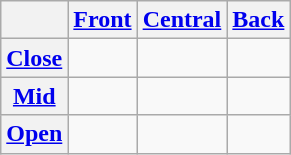<table class="wikitable" style="text-align:center;">
<tr>
<th></th>
<th><a href='#'>Front</a></th>
<th><a href='#'>Central</a></th>
<th><a href='#'>Back</a></th>
</tr>
<tr>
<th><a href='#'>Close</a></th>
<td></td>
<td></td>
<td></td>
</tr>
<tr>
<th><a href='#'>Mid</a></th>
<td></td>
<td></td>
<td></td>
</tr>
<tr>
<th><a href='#'>Open</a></th>
<td></td>
<td></td>
<td></td>
</tr>
</table>
